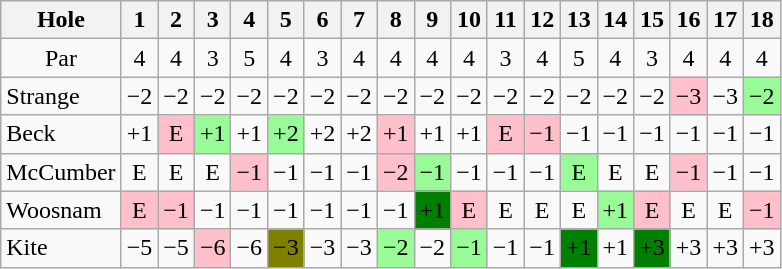<table class="wikitable" style="text-align:center">
<tr>
<th>Hole</th>
<th>1</th>
<th>2</th>
<th>3</th>
<th>4</th>
<th>5</th>
<th>6</th>
<th>7</th>
<th>8</th>
<th>9</th>
<th>10</th>
<th>11</th>
<th>12</th>
<th>13</th>
<th>14</th>
<th>15</th>
<th>16</th>
<th>17</th>
<th>18</th>
</tr>
<tr>
<td>Par</td>
<td>4</td>
<td>4</td>
<td>3</td>
<td>5</td>
<td>4</td>
<td>3</td>
<td>4</td>
<td>4</td>
<td>4</td>
<td>4</td>
<td>3</td>
<td>4</td>
<td>5</td>
<td>4</td>
<td>3</td>
<td>4</td>
<td>4</td>
<td>4</td>
</tr>
<tr>
<td align=left> Strange</td>
<td>−2</td>
<td>−2</td>
<td>−2</td>
<td>−2</td>
<td>−2</td>
<td>−2</td>
<td>−2</td>
<td>−2</td>
<td>−2</td>
<td>−2</td>
<td>−2</td>
<td>−2</td>
<td>−2</td>
<td>−2</td>
<td>−2</td>
<td style="background: Pink;">−3</td>
<td>−3</td>
<td style="background: PaleGreen;">−2</td>
</tr>
<tr>
<td align=left> Beck</td>
<td>+1</td>
<td style="background: Pink;">E</td>
<td style="background: PaleGreen;">+1</td>
<td>+1</td>
<td style="background: PaleGreen;">+2</td>
<td>+2</td>
<td>+2</td>
<td style="background: Pink;">+1</td>
<td>+1</td>
<td>+1</td>
<td style="background: Pink;">E</td>
<td style="background: Pink;">−1</td>
<td>−1</td>
<td>−1</td>
<td>−1</td>
<td>−1</td>
<td>−1</td>
<td>−1</td>
</tr>
<tr>
<td align=left> McCumber</td>
<td>E</td>
<td>E</td>
<td>E</td>
<td style="background: Pink;">−1</td>
<td>−1</td>
<td>−1</td>
<td>−1</td>
<td style="background: Pink;">−2</td>
<td style="background: PaleGreen;">−1</td>
<td>−1</td>
<td>−1</td>
<td>−1</td>
<td style="background: PaleGreen;">E</td>
<td>E</td>
<td>E</td>
<td style="background: Pink;">−1</td>
<td>−1</td>
<td>−1</td>
</tr>
<tr>
<td align=left> Woosnam</td>
<td style="background: Pink;">E</td>
<td style="background: Pink;">−1</td>
<td>−1</td>
<td>−1</td>
<td>−1</td>
<td>−1</td>
<td>−1</td>
<td>−1</td>
<td style="background: Green;">+1</td>
<td style="background: Pink;">E</td>
<td>E</td>
<td>E</td>
<td>E</td>
<td style="background: PaleGreen;">+1</td>
<td style="background: Pink;">E</td>
<td>E</td>
<td>E</td>
<td style="background: Pink;">−1</td>
</tr>
<tr>
<td align=left> Kite</td>
<td>−5</td>
<td>−5</td>
<td style="background: Pink;">−6</td>
<td>−6</td>
<td style="background: Olive;">−3</td>
<td>−3</td>
<td>−3</td>
<td style="background: PaleGreen;">−2</td>
<td>−2</td>
<td style="background: PaleGreen;">−1</td>
<td>−1</td>
<td>−1</td>
<td style="background: Green;">+1</td>
<td>+1</td>
<td style="background: Green;">+3</td>
<td>+3</td>
<td>+3</td>
<td>+3</td>
</tr>
</table>
